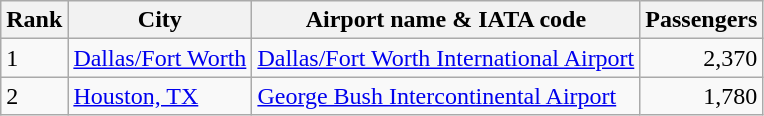<table class="wikitable">
<tr>
<th>Rank</th>
<th>City</th>
<th>Airport name & IATA code</th>
<th>Passengers</th>
</tr>
<tr>
<td>1</td>
<td><a href='#'>Dallas/Fort Worth</a></td>
<td><a href='#'>Dallas/Fort Worth International Airport</a></td>
<td align="right">2,370</td>
</tr>
<tr>
<td>2</td>
<td><a href='#'>Houston, TX</a></td>
<td><a href='#'>George Bush Intercontinental Airport</a></td>
<td align="right">1,780</td>
</tr>
</table>
